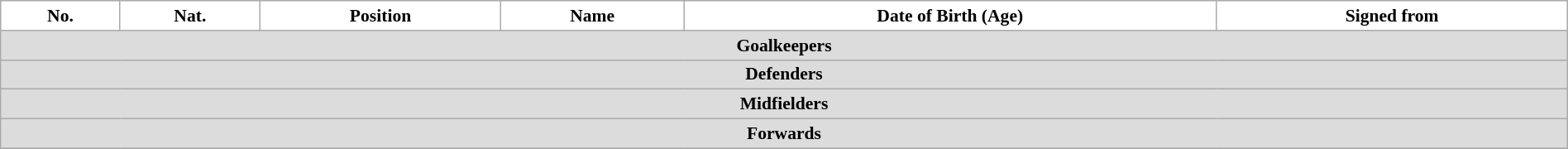<table class="wikitable" style="text-align:center; font-size:90%; width:100%">
<tr>
<th style="background:white; color:black; text-align:center;">No.</th>
<th style="background:white; color:black; text-align:center;">Nat.</th>
<th style="background:white; color:black; text-align:center;">Position</th>
<th style="background:white; color:black; text-align:center;">Name</th>
<th style="background:white; color:black; text-align:center;">Date of Birth (Age)</th>
<th style="background:white; color:black; text-align:center;">Signed from</th>
</tr>
<tr>
<th colspan=10 style="background:#DCDCDC; text-align:center;">Goalkeepers</th>
</tr>
<tr>
<th colspan=10 style="background:#DCDCDC; text-align:center;">Defenders</th>
</tr>
<tr>
<th colspan=10 style="background:#DCDCDC; text-align:center;">Midfielders</th>
</tr>
<tr>
<th colspan=10 style="background:#DCDCDC; text-align:center;">Forwards</th>
</tr>
<tr>
</tr>
</table>
